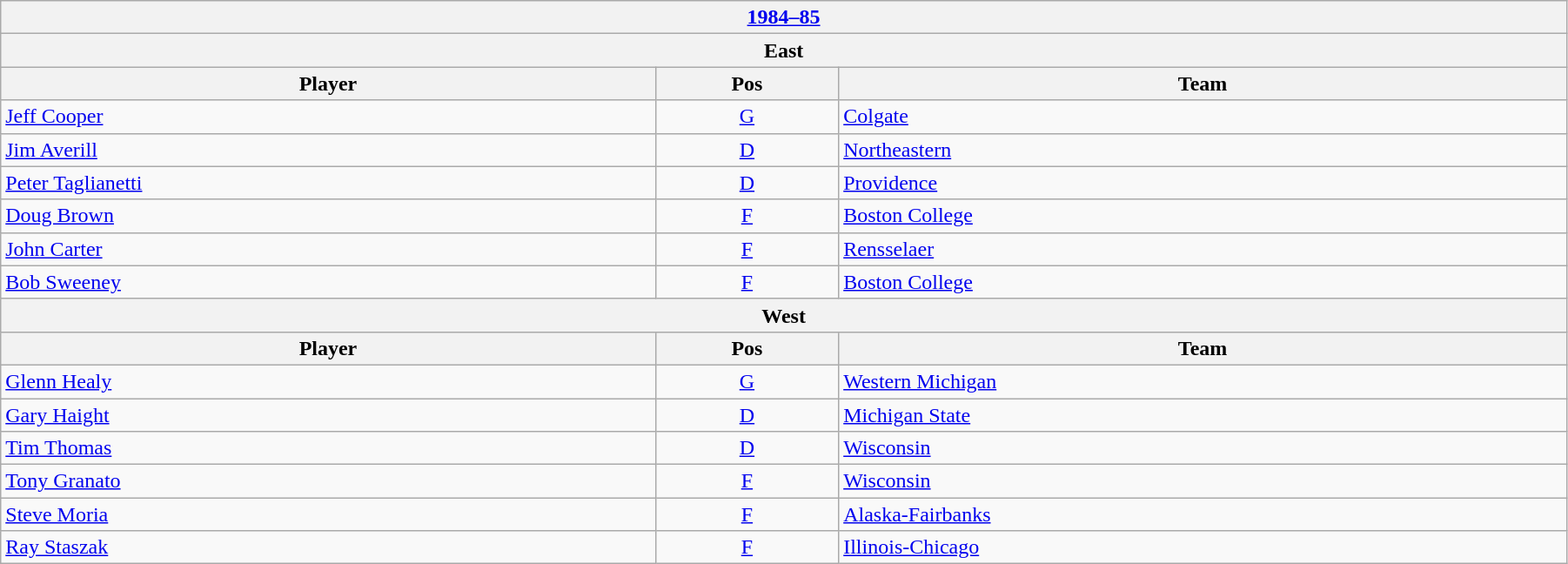<table class="wikitable" width=95%>
<tr>
<th colspan=3><a href='#'>1984–85</a></th>
</tr>
<tr>
<th colspan=3><strong>East</strong></th>
</tr>
<tr>
<th>Player</th>
<th>Pos</th>
<th>Team</th>
</tr>
<tr>
<td><a href='#'>Jeff Cooper</a></td>
<td style="text-align:center;"><a href='#'>G</a></td>
<td><a href='#'>Colgate</a></td>
</tr>
<tr>
<td><a href='#'>Jim Averill</a></td>
<td style="text-align:center;"><a href='#'>D</a></td>
<td><a href='#'>Northeastern</a></td>
</tr>
<tr>
<td><a href='#'>Peter Taglianetti</a></td>
<td style="text-align:center;"><a href='#'>D</a></td>
<td><a href='#'>Providence</a></td>
</tr>
<tr>
<td><a href='#'>Doug Brown</a></td>
<td style="text-align:center;"><a href='#'>F</a></td>
<td><a href='#'>Boston College</a></td>
</tr>
<tr>
<td><a href='#'>John Carter</a></td>
<td style="text-align:center;"><a href='#'>F</a></td>
<td><a href='#'>Rensselaer</a></td>
</tr>
<tr>
<td><a href='#'>Bob Sweeney</a></td>
<td style="text-align:center;"><a href='#'>F</a></td>
<td><a href='#'>Boston College</a></td>
</tr>
<tr>
<th colspan=3><strong>West</strong></th>
</tr>
<tr>
<th>Player</th>
<th>Pos</th>
<th>Team</th>
</tr>
<tr>
<td><a href='#'>Glenn Healy</a></td>
<td style="text-align:center;"><a href='#'>G</a></td>
<td><a href='#'>Western Michigan</a></td>
</tr>
<tr>
<td><a href='#'>Gary Haight</a></td>
<td style="text-align:center;"><a href='#'>D</a></td>
<td><a href='#'>Michigan State</a></td>
</tr>
<tr>
<td><a href='#'>Tim Thomas</a></td>
<td style="text-align:center;"><a href='#'>D</a></td>
<td><a href='#'>Wisconsin</a></td>
</tr>
<tr>
<td><a href='#'>Tony Granato</a></td>
<td style="text-align:center;"><a href='#'>F</a></td>
<td><a href='#'>Wisconsin</a></td>
</tr>
<tr>
<td><a href='#'>Steve Moria</a></td>
<td style="text-align:center;"><a href='#'>F</a></td>
<td><a href='#'>Alaska-Fairbanks</a></td>
</tr>
<tr>
<td><a href='#'>Ray Staszak</a></td>
<td style="text-align:center;"><a href='#'>F</a></td>
<td><a href='#'>Illinois-Chicago</a></td>
</tr>
</table>
